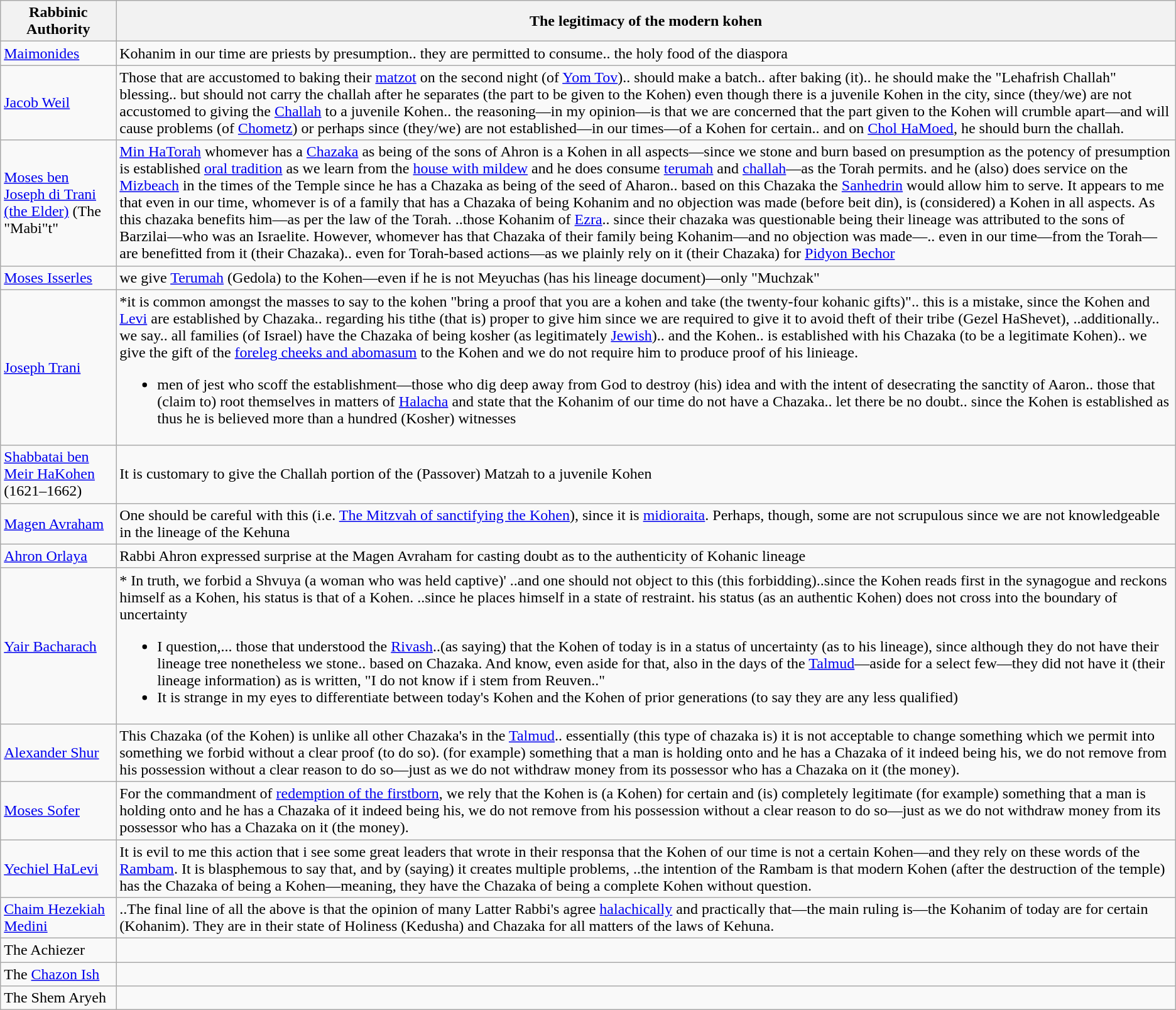<table class="wikitable">
<tr>
<th>Rabbinic Authority</th>
<th>The legitimacy of the modern kohen</th>
</tr>
<tr>
<td><a href='#'>Maimonides</a></td>
<td>Kohanim in our time are priests by presumption.. they are permitted to consume.. the holy food of the diaspora</td>
</tr>
<tr>
<td><a href='#'>Jacob Weil</a></td>
<td>Those that are accustomed to baking their <a href='#'>matzot</a> on the second night (of <a href='#'>Yom Tov</a>).. should make a batch.. after baking (it).. he should make the "Lehafrish Challah" blessing.. but should not carry the challah after he separates (the part to be given to the Kohen) even though there is a juvenile Kohen in the city, since (they/we) are not accustomed to giving the <a href='#'>Challah</a> to a juvenile Kohen.. the reasoning—in my opinion—is that we are concerned that the part given to the Kohen will crumble apart—and will cause problems (of <a href='#'>Chometz</a>) or perhaps since (they/we) are not established—in our times—of a Kohen for certain.. and on <a href='#'>Chol HaMoed</a>, he should burn the challah.</td>
</tr>
<tr>
<td><a href='#'>Moses ben Joseph di Trani (the Elder)</a> (The "Mabi"t"</td>
<td><a href='#'>Min HaTorah</a> whomever has a <a href='#'>Chazaka</a> as being of the sons of Ahron is a Kohen in all aspects—since we stone and burn based on presumption as the potency of presumption is established <a href='#'>oral tradition</a> as we learn from the <a href='#'>house with mildew</a> and he does consume <a href='#'>terumah</a> and <a href='#'>challah</a>—as the Torah permits. and he (also) does service on the <a href='#'>Mizbeach</a> in the times of the Temple since he has a Chazaka as being of the seed of Aharon.. based on this Chazaka the <a href='#'>Sanhedrin</a> would allow him to serve.  It appears to me that even in our time, whomever is of a family that has a Chazaka of being Kohanim and no objection was made (before beit din), is (considered) a Kohen in all aspects.  As this chazaka benefits him—as per the law of the Torah. ..those Kohanim of <a href='#'>Ezra</a>.. since their chazaka was questionable being their lineage was attributed to the sons of Barzilai—who was an Israelite.  However, whomever has that Chazaka of their family being Kohanim—and no objection was made—.. even in our time—from the Torah—are benefitted from it (their Chazaka).. even for Torah-based actions—as we plainly rely on it (their Chazaka) for <a href='#'>Pidyon Bechor</a></td>
</tr>
<tr>
<td><a href='#'>Moses Isserles</a></td>
<td>we give <a href='#'>Terumah</a> (Gedola) to the Kohen—even if he is not Meyuchas (has his lineage document)—only "Muchzak"</td>
</tr>
<tr>
<td><a href='#'>Joseph Trani</a></td>
<td>*it is common amongst the masses to say to the kohen "bring a proof that you are a kohen and take (the twenty-four kohanic gifts)".. this is a mistake, since the Kohen and <a href='#'>Levi</a> are established by Chazaka.. regarding his tithe (that is) proper to give him since we are required to give it to avoid theft of their tribe (Gezel HaShevet), ..additionally.. we say.. all families (of Israel) have the Chazaka of being kosher (as legitimately <a href='#'>Jewish</a>).. and the Kohen.. is established with his Chazaka (to be a legitimate Kohen).. we give the gift of the <a href='#'>foreleg cheeks and abomasum</a> to the Kohen and we do not require him to produce proof of his linieage.<br><ul><li>men of jest who scoff the establishment—those who dig deep away from God to destroy (his) idea and with the intent of desecrating the sanctity of Aaron.. those that (claim to) root themselves in matters of <a href='#'>Halacha</a> and state that the Kohanim of our time do not have a Chazaka.. let there be no doubt.. since the Kohen is established as thus he is believed more than a hundred (Kosher) witnesses</li></ul></td>
</tr>
<tr>
<td><a href='#'>Shabbatai ben Meir HaKohen</a> (1621–1662)</td>
<td>It is customary to give the Challah portion of the (Passover) Matzah to a juvenile Kohen</td>
</tr>
<tr>
<td><a href='#'>Magen Avraham</a></td>
<td>One should be careful with this (i.e. <a href='#'>The Mitzvah of sanctifying the Kohen</a>), since it is <a href='#'>midioraita</a>.  Perhaps, though, some are not scrupulous since we are not knowledgeable in the lineage of the Kehuna</td>
</tr>
<tr>
<td><a href='#'>Ahron Orlaya</a></td>
<td>Rabbi Ahron expressed surprise at the Magen Avraham for casting doubt as to the authenticity of Kohanic lineage</td>
</tr>
<tr>
<td><a href='#'>Yair Bacharach</a></td>
<td>* In truth, we forbid a Shvuya (a woman who was held captive)' ..and one should not object to this (this forbidding)..since the Kohen reads first in the synagogue and reckons himself as a Kohen, his status is that of a Kohen. ..since he places himself in a state of restraint. his status (as an authentic Kohen) does not cross into the boundary of uncertainty<br><ul><li>I question,... those that understood the <a href='#'>Rivash</a>..(as saying) that the Kohen of today is in a status of uncertainty (as to his lineage), since although they do not have their lineage tree nonetheless we stone.. based on Chazaka.  And know, even aside for that, also in the days of the <a href='#'>Talmud</a>—aside for a select few—they did not have it (their lineage information) as is written, "I do not know if i stem from Reuven.."</li><li>It is strange in my eyes to differentiate between today's Kohen and the Kohen of prior generations (to say they are any less qualified)</li></ul></td>
</tr>
<tr>
<td><a href='#'>Alexander Shur</a></td>
<td>This Chazaka (of the Kohen) is unlike all other Chazaka's in the <a href='#'>Talmud</a>.. essentially (this type of chazaka is) it is not acceptable to change something which we permit into something we forbid without a clear proof (to do so). (for example) something that a man is holding onto and he has a Chazaka of it indeed being his, we do not remove from his possession without a clear reason to do so—just as we do not withdraw money from its possessor who has a Chazaka on it (the money).</td>
</tr>
<tr>
<td><a href='#'>Moses Sofer</a></td>
<td>For the commandment of <a href='#'>redemption of the firstborn</a>, we rely that the Kohen is (a Kohen) for certain and (is) completely legitimate (for example) something that a man is holding onto and he has a Chazaka of it indeed being his, we do not remove from his possession without a clear reason to do so—just as we do not withdraw money from its possessor who has a Chazaka on it (the money).</td>
</tr>
<tr>
<td><a href='#'>Yechiel HaLevi</a></td>
<td>It is evil to me this action that i see some great leaders that wrote in their responsa that the Kohen of our time is not a certain Kohen—and they rely on these words of the <a href='#'>Rambam</a>.  It is blasphemous to say that, and by (saying) it creates multiple problems, ..the intention of the Rambam is that modern Kohen (after the destruction of the temple) has the Chazaka of being a Kohen—meaning, they have the Chazaka of being a complete Kohen without question.</td>
</tr>
<tr>
<td><a href='#'>Chaim Hezekiah Medini</a></td>
<td>..The final line of all the above is that the opinion of many Latter Rabbi's agree <a href='#'>halachically</a> and practically that—the main ruling is—the Kohanim of today are for certain (Kohanim).  They are in their state of Holiness (Kedusha) and Chazaka for all matters of the laws of Kehuna.</td>
</tr>
<tr>
<td>The Achiezer</td>
<td></td>
</tr>
<tr>
<td>The <a href='#'>Chazon Ish</a></td>
<td></td>
</tr>
<tr>
<td>The Shem Aryeh</td>
<td></td>
</tr>
</table>
